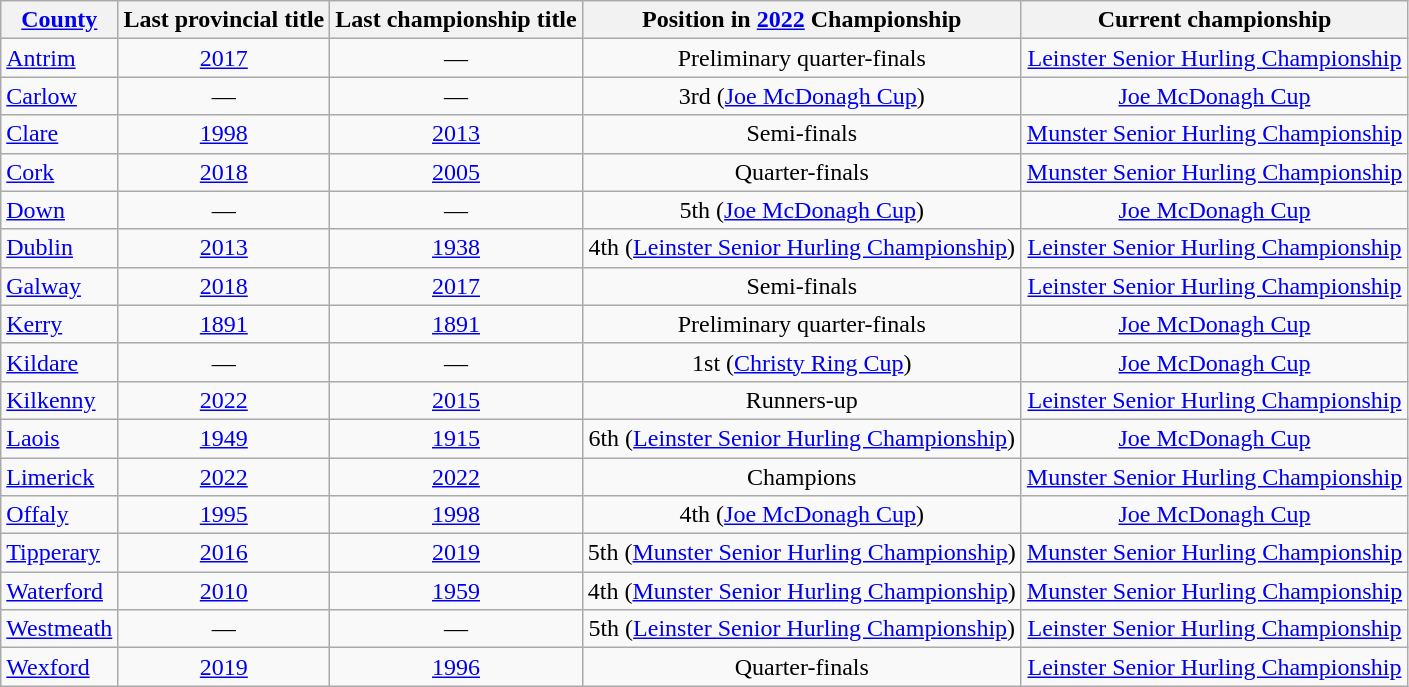<table class="wikitable sortable" style="text-align:center">
<tr>
<th><a href='#'>County</a></th>
<th>Last provincial title</th>
<th>Last championship title</th>
<th>Position in <a href='#'>2022</a> Championship</th>
<th>Current championship</th>
</tr>
<tr>
<td style="text-align:left"> <a href='#'>Antrim</a></td>
<td><a href='#'>2017</a></td>
<td>—</td>
<td>Preliminary quarter-finals</td>
<td><a href='#'>Leinster Senior Hurling Championship</a></td>
</tr>
<tr>
<td style="text-align:left"> <a href='#'>Carlow</a></td>
<td>—</td>
<td>—</td>
<td>3rd (<a href='#'>Joe McDonagh Cup</a>)</td>
<td><a href='#'>Joe McDonagh Cup</a></td>
</tr>
<tr>
<td style="text-align:left"> <a href='#'>Clare</a></td>
<td><a href='#'>1998</a></td>
<td><a href='#'>2013</a></td>
<td>Semi-finals</td>
<td><a href='#'>Munster Senior Hurling Championship</a></td>
</tr>
<tr>
<td style="text-align:left"> <a href='#'>Cork</a></td>
<td><a href='#'>2018</a></td>
<td><a href='#'>2005</a></td>
<td>Quarter-finals</td>
<td><a href='#'>Munster Senior Hurling Championship</a></td>
</tr>
<tr>
<td style="text-align:left"> <a href='#'>Down</a></td>
<td>—</td>
<td>—</td>
<td>5th (<a href='#'>Joe McDonagh Cup</a>)</td>
<td><a href='#'>Joe McDonagh Cup</a></td>
</tr>
<tr>
<td style="text-align:left"> <a href='#'>Dublin</a></td>
<td><a href='#'>2013</a></td>
<td><a href='#'>1938</a></td>
<td>4th (<a href='#'>Leinster Senior Hurling Championship</a>)</td>
<td><a href='#'>Leinster Senior Hurling Championship</a></td>
</tr>
<tr>
<td style="text-align:left"> <a href='#'>Galway</a></td>
<td><a href='#'>2018</a></td>
<td><a href='#'>2017</a></td>
<td>Semi-finals</td>
<td><a href='#'>Leinster Senior Hurling Championship</a></td>
</tr>
<tr>
<td style="text-align:left"> <a href='#'>Kerry</a></td>
<td><a href='#'>1891</a></td>
<td><a href='#'>1891</a></td>
<td>Preliminary quarter-finals</td>
<td><a href='#'>Joe McDonagh Cup</a></td>
</tr>
<tr>
<td style="text-align:left"> <a href='#'>Kildare</a></td>
<td>—</td>
<td>—</td>
<td>1st (<a href='#'>Christy Ring Cup</a>)</td>
<td><a href='#'>Joe McDonagh Cup</a></td>
</tr>
<tr>
<td style="text-align:left"> <a href='#'>Kilkenny</a></td>
<td><a href='#'>2022</a></td>
<td><a href='#'>2015</a></td>
<td>Runners-up</td>
<td><a href='#'>Leinster Senior Hurling Championship</a></td>
</tr>
<tr>
<td style="text-align:left"> <a href='#'>Laois</a></td>
<td><a href='#'>1949</a></td>
<td><a href='#'>1915</a></td>
<td>6th (<a href='#'>Leinster Senior Hurling Championship</a>)</td>
<td><a href='#'>Joe McDonagh Cup</a></td>
</tr>
<tr>
<td style="text-align:left"> <a href='#'>Limerick</a></td>
<td><a href='#'>2022</a></td>
<td><a href='#'>2022</a></td>
<td>Champions</td>
<td><a href='#'>Munster Senior Hurling Championship</a></td>
</tr>
<tr>
<td style="text-align:left"> <a href='#'>Offaly</a></td>
<td><a href='#'>1995</a></td>
<td><a href='#'>1998</a></td>
<td>4th (<a href='#'>Joe McDonagh Cup</a>)</td>
<td><a href='#'>Joe McDonagh Cup</a></td>
</tr>
<tr>
<td style="text-align:left"> <a href='#'>Tipperary</a></td>
<td><a href='#'>2016</a></td>
<td><a href='#'>2019</a></td>
<td>5th (<a href='#'>Munster Senior Hurling Championship</a>)</td>
<td><a href='#'>Munster Senior Hurling Championship</a></td>
</tr>
<tr>
<td style="text-align:left"> <a href='#'>Waterford</a></td>
<td><a href='#'>2010</a></td>
<td><a href='#'>1959</a></td>
<td>4th (<a href='#'>Munster Senior Hurling Championship</a>)</td>
<td><a href='#'>Munster Senior Hurling Championship</a></td>
</tr>
<tr>
<td style="text-align:left"> <a href='#'>Westmeath</a></td>
<td>—</td>
<td>—</td>
<td>5th (<a href='#'>Leinster Senior Hurling Championship</a>)</td>
<td><a href='#'>Leinster Senior Hurling Championship</a></td>
</tr>
<tr>
<td style="text-align:left"> <a href='#'>Wexford</a></td>
<td><a href='#'>2019</a></td>
<td><a href='#'>1996</a></td>
<td>Quarter-finals</td>
<td><a href='#'>Leinster Senior Hurling Championship</a></td>
</tr>
</table>
